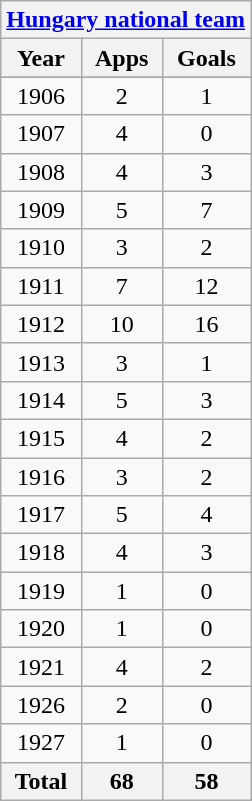<table class="wikitable" style="text-align:center">
<tr>
<th colspan=3><a href='#'>Hungary national team</a></th>
</tr>
<tr>
<th>Year</th>
<th>Apps</th>
<th>Goals</th>
</tr>
<tr>
</tr>
<tr>
<td>1906</td>
<td>2</td>
<td>1</td>
</tr>
<tr>
<td>1907</td>
<td>4</td>
<td>0</td>
</tr>
<tr>
<td>1908</td>
<td>4</td>
<td>3</td>
</tr>
<tr>
<td>1909</td>
<td>5</td>
<td>7</td>
</tr>
<tr>
<td>1910</td>
<td>3</td>
<td>2</td>
</tr>
<tr>
<td>1911</td>
<td>7</td>
<td>12</td>
</tr>
<tr>
<td>1912</td>
<td>10</td>
<td>16</td>
</tr>
<tr>
<td>1913</td>
<td>3</td>
<td>1</td>
</tr>
<tr>
<td>1914</td>
<td>5</td>
<td>3</td>
</tr>
<tr>
<td>1915</td>
<td>4</td>
<td>2</td>
</tr>
<tr>
<td>1916</td>
<td>3</td>
<td>2</td>
</tr>
<tr>
<td>1917</td>
<td>5</td>
<td>4</td>
</tr>
<tr>
<td>1918</td>
<td>4</td>
<td>3</td>
</tr>
<tr>
<td>1919</td>
<td>1</td>
<td>0</td>
</tr>
<tr>
<td>1920</td>
<td>1</td>
<td>0</td>
</tr>
<tr>
<td>1921</td>
<td>4</td>
<td>2</td>
</tr>
<tr>
<td>1926</td>
<td>2</td>
<td>0</td>
</tr>
<tr>
<td>1927</td>
<td>1</td>
<td>0</td>
</tr>
<tr>
<th>Total</th>
<th>68</th>
<th>58</th>
</tr>
</table>
